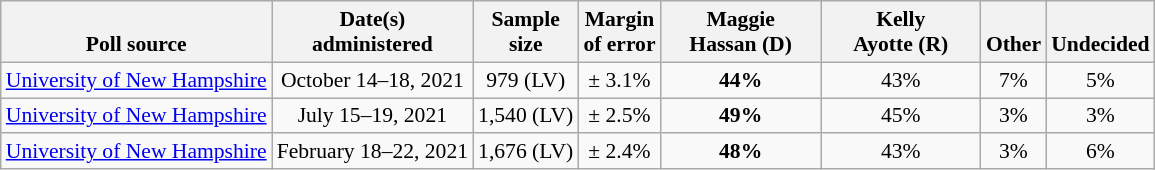<table class="wikitable" style="font-size:90%;text-align:center;">
<tr valign=bottom>
<th>Poll source</th>
<th>Date(s)<br>administered</th>
<th>Sample<br>size</th>
<th>Margin<br>of error</th>
<th style="width:100px;">Maggie<br>Hassan (D)</th>
<th style="width:100px;">Kelly<br>Ayotte (R)</th>
<th>Other</th>
<th>Undecided</th>
</tr>
<tr>
<td style="text-align:left;"><a href='#'>University of New Hampshire</a></td>
<td>October 14–18, 2021</td>
<td>979 (LV)</td>
<td>± 3.1%</td>
<td><strong>44%</strong></td>
<td>43%</td>
<td>7%</td>
<td>5%</td>
</tr>
<tr>
<td style="text-align:left;"><a href='#'>University of New Hampshire</a></td>
<td>July 15–19, 2021</td>
<td>1,540 (LV)</td>
<td>± 2.5%</td>
<td><strong>49%</strong></td>
<td>45%</td>
<td>3%</td>
<td>3%</td>
</tr>
<tr>
<td style="text-align:left;"><a href='#'>University of New Hampshire</a></td>
<td>February 18–22, 2021</td>
<td>1,676 (LV)</td>
<td>± 2.4%</td>
<td><strong>48%</strong></td>
<td>43%</td>
<td>3%</td>
<td>6%</td>
</tr>
</table>
